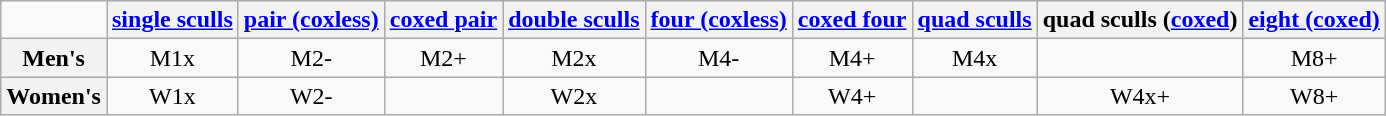<table class="wikitable" style="text-align:center;">
<tr>
<td></td>
<th><a href='#'>single sculls</a></th>
<th><a href='#'>pair (coxless)</a></th>
<th><a href='#'>coxed pair</a></th>
<th><a href='#'>double sculls</a></th>
<th><a href='#'>four (coxless)</a></th>
<th><a href='#'>coxed four</a></th>
<th><a href='#'>quad sculls</a></th>
<th>quad sculls (<a href='#'>coxed</a>)</th>
<th><a href='#'>eight (coxed)</a></th>
</tr>
<tr>
<th>Men's</th>
<td>M1x</td>
<td>M2-</td>
<td>M2+</td>
<td>M2x</td>
<td>M4-</td>
<td>M4+</td>
<td>M4x</td>
<td></td>
<td>M8+</td>
</tr>
<tr>
<th>Women's</th>
<td>W1x</td>
<td>W2-</td>
<td></td>
<td>W2x</td>
<td></td>
<td>W4+</td>
<td></td>
<td>W4x+</td>
<td>W8+</td>
</tr>
</table>
